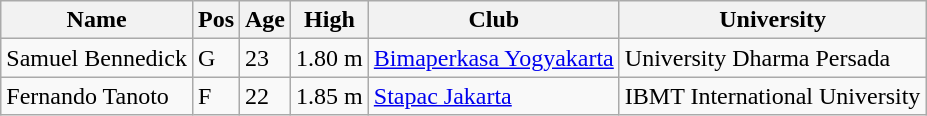<table class="wikitable sortable">
<tr>
<th>Name</th>
<th>Pos</th>
<th>Age</th>
<th>High</th>
<th>Club</th>
<th>University</th>
</tr>
<tr>
<td>Samuel Bennedick</td>
<td>G</td>
<td>23</td>
<td>1.80 m</td>
<td><a href='#'>Bimaperkasa Yogyakarta</a></td>
<td>University Dharma Persada</td>
</tr>
<tr>
<td>Fernando Tanoto</td>
<td>F</td>
<td>22</td>
<td>1.85 m</td>
<td><a href='#'>Stapac Jakarta</a></td>
<td>IBMT International University</td>
</tr>
</table>
